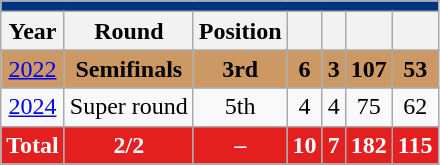<table class="wikitable" style="text-align: center;">
<tr>
<th style="background:#003283;" colspan="7"><a href='#'></a></th>
</tr>
<tr>
<th>Year</th>
<th>Round</th>
<th>Position</th>
<th></th>
<th></th>
<th></th>
<th></th>
</tr>
<tr style="background:#CC9965;">
<td> <a href='#'>2022</a></td>
<td><strong>Semifinals</strong></td>
<td><strong>3rd</strong></td>
<td><strong>6</strong></td>
<td><strong>3</strong></td>
<td><strong>107</strong></td>
<td><strong>53</strong></td>
</tr>
<tr>
<td> <a href='#'>2024</a></td>
<td>Super round</td>
<td>5th</td>
<td>4</td>
<td>4</td>
<td>75</td>
<td>62</td>
</tr>
<tr>
<th style="color:white; background:#E41F20;">Total</th>
<th style="color:white; background:#E41F20;">2/2</th>
<th style="color:white; background:#E41F20;">–</th>
<th style="color:white; background:#E41F20;">10</th>
<th style="color:white; background:#E41F20;">7</th>
<th style="color:white; background:#E41F20;">182</th>
<th style="color:white; background:#E41F20;">115</th>
</tr>
</table>
